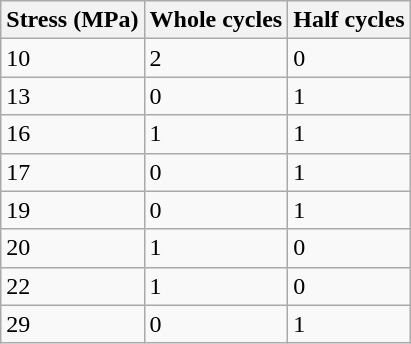<table class="wikitable">
<tr>
<th>Stress (MPa)</th>
<th>Whole cycles</th>
<th>Half cycles</th>
</tr>
<tr>
<td>10</td>
<td>2</td>
<td>0</td>
</tr>
<tr>
<td>13</td>
<td>0</td>
<td>1</td>
</tr>
<tr>
<td>16</td>
<td>1</td>
<td>1</td>
</tr>
<tr>
<td>17</td>
<td>0</td>
<td>1</td>
</tr>
<tr>
<td>19</td>
<td>0</td>
<td>1</td>
</tr>
<tr>
<td>20</td>
<td>1</td>
<td>0</td>
</tr>
<tr>
<td>22</td>
<td>1</td>
<td>0</td>
</tr>
<tr>
<td>29</td>
<td>0</td>
<td>1</td>
</tr>
</table>
